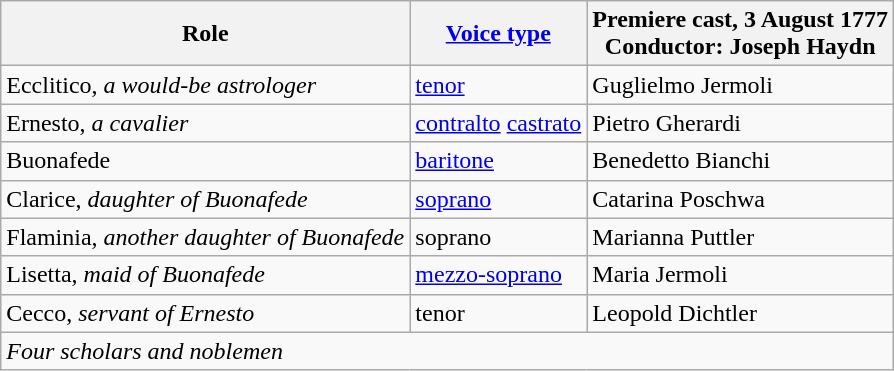<table class="wikitable">
<tr>
<th>Role</th>
<th><a href='#'>Voice type</a></th>
<th>Premiere cast, 3 August 1777<br>Conductor: Joseph Haydn</th>
</tr>
<tr>
<td>Ecclitico, <em>a would-be astrologer</em></td>
<td><a href='#'>tenor</a></td>
<td>Guglielmo Jermoli</td>
</tr>
<tr>
<td>Ernesto, <em>a cavalier</em></td>
<td><a href='#'>contralto</a> <a href='#'>castrato</a></td>
<td>Pietro Gherardi</td>
</tr>
<tr>
<td>Buonafede</td>
<td><a href='#'>baritone</a></td>
<td>Benedetto Bianchi</td>
</tr>
<tr>
<td>Clarice, <em>daughter of Buonafede</em></td>
<td><a href='#'>soprano</a></td>
<td>Catarina Poschwa</td>
</tr>
<tr>
<td>Flaminia, <em>another daughter of Buonafede</em></td>
<td>soprano</td>
<td>Marianna Puttler</td>
</tr>
<tr>
<td>Lisetta, <em>maid of Buonafede</em></td>
<td><a href='#'>mezzo-soprano</a></td>
<td>Maria Jermoli</td>
</tr>
<tr>
<td>Cecco, <em>servant of Ernesto</em></td>
<td>tenor</td>
<td>Leopold Dichtler</td>
</tr>
<tr>
<td colspan="3"><em>Four scholars and noblemen</em></td>
</tr>
</table>
